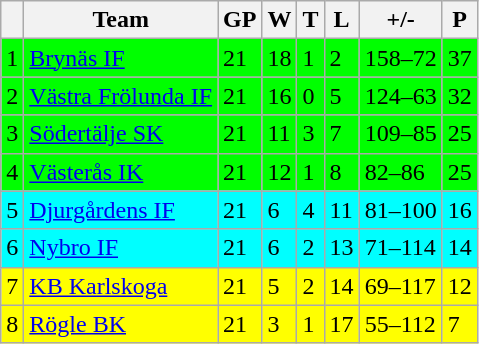<table class="wikitable">
<tr>
<th></th>
<th>Team</th>
<th>GP</th>
<th>W</th>
<th>T</th>
<th>L</th>
<th>+/-</th>
<th>P</th>
</tr>
<tr style="background:#00FF00">
<td>1</td>
<td><a href='#'>Brynäs IF</a></td>
<td>21</td>
<td>18</td>
<td>1</td>
<td>2</td>
<td>158–72</td>
<td>37</td>
</tr>
<tr style="background:#00FF00">
<td>2</td>
<td><a href='#'>Västra Frölunda IF</a></td>
<td>21</td>
<td>16</td>
<td>0</td>
<td>5</td>
<td>124–63</td>
<td>32</td>
</tr>
<tr style="background:#00FF00">
<td>3</td>
<td><a href='#'>Södertälje SK</a></td>
<td>21</td>
<td>11</td>
<td>3</td>
<td>7</td>
<td>109–85</td>
<td>25</td>
</tr>
<tr style="background:#00FF00">
<td>4</td>
<td><a href='#'>Västerås IK</a></td>
<td>21</td>
<td>12</td>
<td>1</td>
<td>8</td>
<td>82–86</td>
<td>25</td>
</tr>
<tr style="background:#00FFFF">
<td>5</td>
<td><a href='#'>Djurgårdens IF</a></td>
<td>21</td>
<td>6</td>
<td>4</td>
<td>11</td>
<td>81–100</td>
<td>16</td>
</tr>
<tr style="background:#00FFFF">
<td>6</td>
<td><a href='#'>Nybro IF</a></td>
<td>21</td>
<td>6</td>
<td>2</td>
<td>13</td>
<td>71–114</td>
<td>14</td>
</tr>
<tr style="background:#FFFF00">
<td>7</td>
<td><a href='#'>KB Karlskoga</a></td>
<td>21</td>
<td>5</td>
<td>2</td>
<td>14</td>
<td>69–117</td>
<td>12</td>
</tr>
<tr style="background:#FFFF00">
<td>8</td>
<td><a href='#'>Rögle BK</a></td>
<td>21</td>
<td>3</td>
<td>1</td>
<td>17</td>
<td>55–112</td>
<td>7</td>
</tr>
</table>
